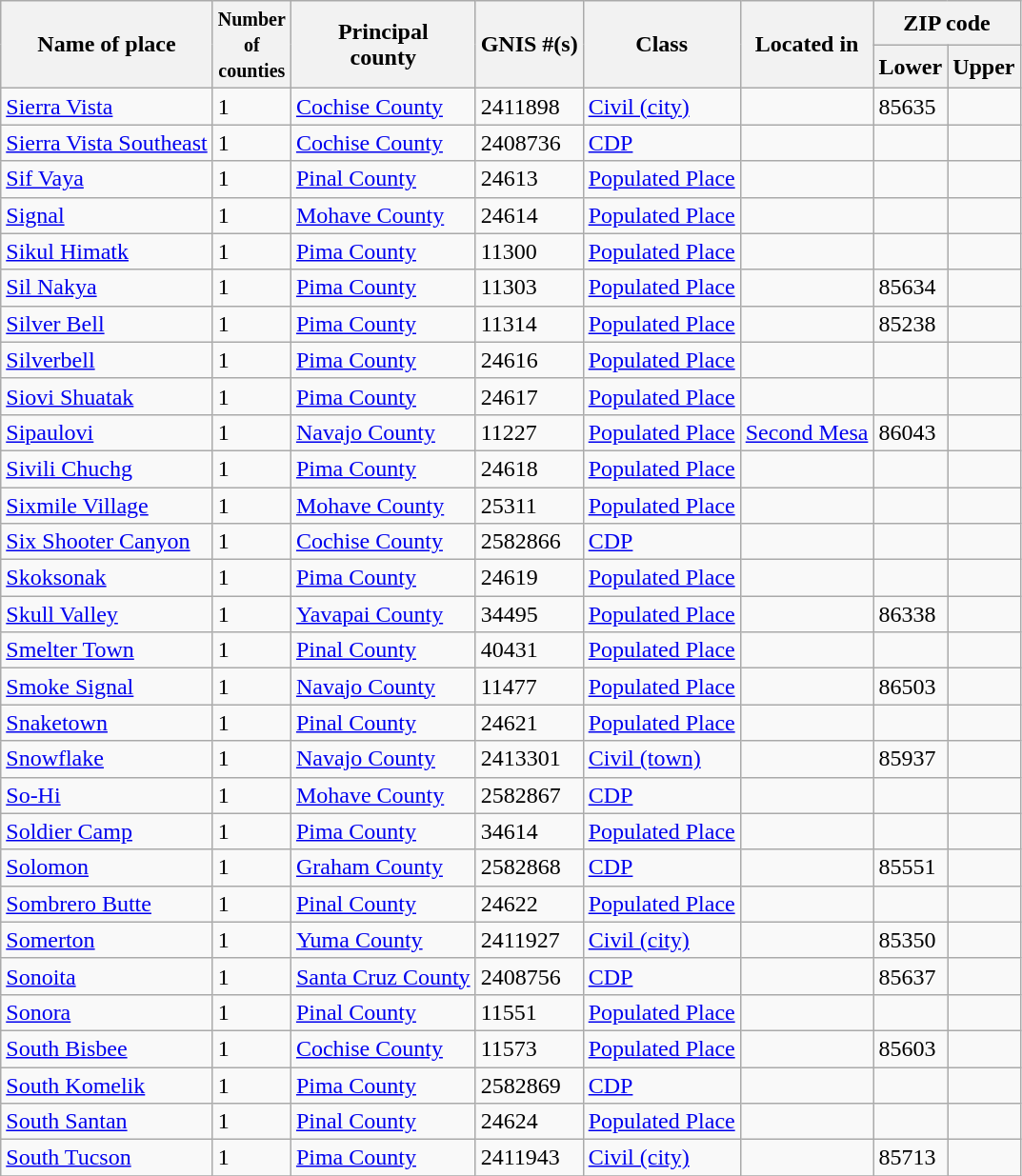<table class="wikitable sortable">
<tr>
<th rowspan=2>Name of place</th>
<th rowspan=2><small>Number <br>of<br>counties</small></th>
<th rowspan=2>Principal <br> county</th>
<th rowspan=2>GNIS #(s)</th>
<th rowspan=2>Class</th>
<th rowspan=2>Located in</th>
<th colspan=2>ZIP code</th>
</tr>
<tr>
<th>Lower</th>
<th>Upper</th>
</tr>
<tr>
<td><a href='#'>Sierra Vista</a></td>
<td>1</td>
<td><a href='#'>Cochise County</a></td>
<td>2411898</td>
<td><a href='#'>Civil (city)</a></td>
<td></td>
<td>85635</td>
<td></td>
</tr>
<tr>
<td><a href='#'>Sierra Vista Southeast</a></td>
<td>1</td>
<td><a href='#'>Cochise County</a></td>
<td>2408736</td>
<td><a href='#'>CDP</a></td>
<td></td>
<td></td>
<td></td>
</tr>
<tr>
<td><a href='#'>Sif Vaya</a></td>
<td>1</td>
<td><a href='#'>Pinal County</a></td>
<td>24613</td>
<td><a href='#'>Populated Place</a></td>
<td></td>
<td></td>
<td></td>
</tr>
<tr>
<td><a href='#'>Signal</a></td>
<td>1</td>
<td><a href='#'>Mohave County</a></td>
<td>24614</td>
<td><a href='#'>Populated Place</a></td>
<td></td>
<td></td>
<td></td>
</tr>
<tr>
<td><a href='#'>Sikul Himatk</a></td>
<td>1</td>
<td><a href='#'>Pima County</a></td>
<td>11300</td>
<td><a href='#'>Populated Place</a></td>
<td></td>
<td></td>
<td></td>
</tr>
<tr>
<td><a href='#'>Sil Nakya</a></td>
<td>1</td>
<td><a href='#'>Pima County</a></td>
<td>11303</td>
<td><a href='#'>Populated Place</a></td>
<td></td>
<td>85634</td>
<td></td>
</tr>
<tr>
<td><a href='#'>Silver Bell</a></td>
<td>1</td>
<td><a href='#'>Pima County</a></td>
<td>11314</td>
<td><a href='#'>Populated Place</a></td>
<td></td>
<td>85238</td>
<td></td>
</tr>
<tr>
<td><a href='#'>Silverbell</a></td>
<td>1</td>
<td><a href='#'>Pima County</a></td>
<td>24616</td>
<td><a href='#'>Populated Place</a></td>
<td></td>
<td></td>
<td></td>
</tr>
<tr>
<td><a href='#'>Siovi Shuatak</a></td>
<td>1</td>
<td><a href='#'>Pima County</a></td>
<td>24617</td>
<td><a href='#'>Populated Place</a></td>
<td></td>
<td></td>
<td></td>
</tr>
<tr>
<td><a href='#'>Sipaulovi</a></td>
<td>1</td>
<td><a href='#'>Navajo County</a></td>
<td>11227</td>
<td><a href='#'>Populated Place</a></td>
<td><a href='#'>Second Mesa</a></td>
<td>86043</td>
<td></td>
</tr>
<tr>
<td><a href='#'>Sivili Chuchg</a></td>
<td>1</td>
<td><a href='#'>Pima County</a></td>
<td>24618</td>
<td><a href='#'>Populated Place</a></td>
<td></td>
<td></td>
<td></td>
</tr>
<tr>
<td><a href='#'>Sixmile Village</a></td>
<td>1</td>
<td><a href='#'>Mohave County</a></td>
<td>25311</td>
<td><a href='#'>Populated Place</a></td>
<td></td>
<td></td>
<td></td>
</tr>
<tr>
<td><a href='#'>Six Shooter Canyon</a></td>
<td>1</td>
<td><a href='#'>Cochise County</a></td>
<td>2582866</td>
<td><a href='#'>CDP</a></td>
<td></td>
<td></td>
<td></td>
</tr>
<tr>
<td><a href='#'>Skoksonak</a></td>
<td>1</td>
<td><a href='#'>Pima County</a></td>
<td>24619</td>
<td><a href='#'>Populated Place</a></td>
<td></td>
<td></td>
<td></td>
</tr>
<tr>
<td><a href='#'>Skull Valley</a></td>
<td>1</td>
<td><a href='#'>Yavapai County</a></td>
<td>34495</td>
<td><a href='#'>Populated Place</a></td>
<td></td>
<td>86338</td>
<td></td>
</tr>
<tr>
<td><a href='#'>Smelter Town</a></td>
<td>1</td>
<td><a href='#'>Pinal County</a></td>
<td>40431</td>
<td><a href='#'>Populated Place</a></td>
<td></td>
<td></td>
<td></td>
</tr>
<tr>
<td><a href='#'>Smoke Signal</a></td>
<td>1</td>
<td><a href='#'>Navajo County</a></td>
<td>11477</td>
<td><a href='#'>Populated Place</a></td>
<td></td>
<td>86503</td>
<td></td>
</tr>
<tr>
<td><a href='#'>Snaketown</a></td>
<td>1</td>
<td><a href='#'>Pinal County</a></td>
<td>24621</td>
<td><a href='#'>Populated Place</a></td>
<td></td>
<td></td>
<td></td>
</tr>
<tr>
<td><a href='#'>Snowflake</a></td>
<td>1</td>
<td><a href='#'>Navajo County</a></td>
<td>2413301</td>
<td><a href='#'>Civil (town)</a></td>
<td></td>
<td>85937</td>
<td></td>
</tr>
<tr>
<td><a href='#'>So-Hi</a></td>
<td>1</td>
<td><a href='#'>Mohave County</a></td>
<td>2582867</td>
<td><a href='#'>CDP</a></td>
<td></td>
<td></td>
<td></td>
</tr>
<tr>
<td><a href='#'>Soldier Camp</a></td>
<td>1</td>
<td><a href='#'>Pima County</a></td>
<td>34614</td>
<td><a href='#'>Populated Place</a></td>
<td></td>
<td></td>
<td></td>
</tr>
<tr>
<td><a href='#'>Solomon</a></td>
<td>1</td>
<td><a href='#'>Graham County</a></td>
<td>2582868</td>
<td><a href='#'>CDP</a></td>
<td></td>
<td>85551</td>
<td></td>
</tr>
<tr>
<td><a href='#'>Sombrero Butte</a></td>
<td>1</td>
<td><a href='#'>Pinal County</a></td>
<td>24622</td>
<td><a href='#'>Populated Place</a></td>
<td></td>
<td></td>
<td></td>
</tr>
<tr>
<td><a href='#'>Somerton</a></td>
<td>1</td>
<td><a href='#'>Yuma County</a></td>
<td>2411927</td>
<td><a href='#'>Civil (city)</a></td>
<td></td>
<td>85350</td>
<td></td>
</tr>
<tr>
<td><a href='#'>Sonoita</a></td>
<td>1</td>
<td><a href='#'>Santa Cruz County</a></td>
<td>2408756</td>
<td><a href='#'>CDP</a></td>
<td></td>
<td>85637</td>
<td></td>
</tr>
<tr>
<td><a href='#'>Sonora</a></td>
<td>1</td>
<td><a href='#'>Pinal County</a></td>
<td>11551</td>
<td><a href='#'>Populated Place</a></td>
<td></td>
<td></td>
<td></td>
</tr>
<tr>
<td><a href='#'>South Bisbee</a></td>
<td>1</td>
<td><a href='#'>Cochise County</a></td>
<td>11573</td>
<td><a href='#'>Populated Place</a></td>
<td></td>
<td>85603</td>
<td></td>
</tr>
<tr>
<td><a href='#'>South Komelik</a></td>
<td>1</td>
<td><a href='#'>Pima County</a></td>
<td>2582869</td>
<td><a href='#'>CDP</a></td>
<td></td>
<td></td>
<td></td>
</tr>
<tr>
<td><a href='#'>South Santan</a></td>
<td>1</td>
<td><a href='#'>Pinal County</a></td>
<td>24624</td>
<td><a href='#'>Populated Place</a></td>
<td></td>
<td></td>
<td></td>
</tr>
<tr>
<td><a href='#'>South Tucson</a></td>
<td>1</td>
<td><a href='#'>Pima County</a></td>
<td>2411943</td>
<td><a href='#'>Civil (city)</a></td>
<td></td>
<td>85713</td>
<td></td>
</tr>
<tr>
</tr>
</table>
